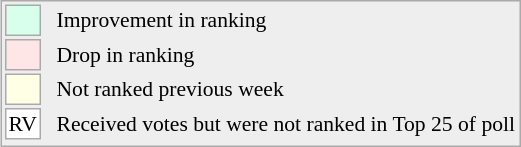<table align=right style="font-size:90%; border:1px solid #aaaaaa; white-space:nowrap; background:#eeeeee;">
<tr>
<td style="background:#d8ffeb; width:20px; border:1px solid #aaaaaa;"> </td>
<td rowspan=5> </td>
<td>Improvement in ranking</td>
</tr>
<tr>
<td style="background:#ffe6e6; width:20px; border:1px solid #aaaaaa;"> </td>
<td>Drop in ranking</td>
</tr>
<tr>
<td style="background:#ffffe6; width:20px; border:1px solid #aaaaaa;"> </td>
<td>Not ranked previous week</td>
</tr>
<tr>
<td align=center style="width:20px; border:1px solid #aaaaaa; background:white;">RV</td>
<td>Received votes but were not ranked in Top 25 of poll</td>
</tr>
<tr>
</tr>
</table>
